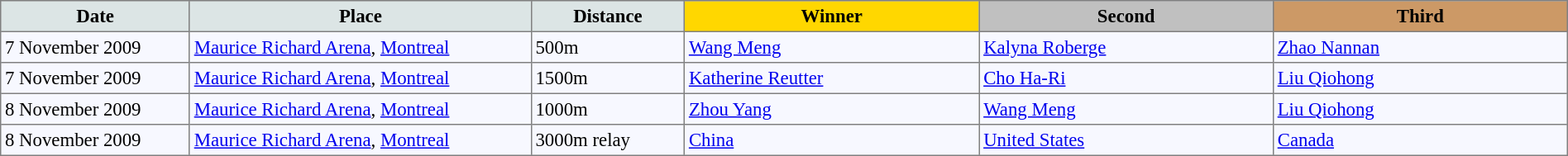<table bgcolor="#f7f8ff" cellpadding="3" cellspacing="0" border="1" style="font-size: 95%; border: gray solid 1px; border-collapse: collapse;">
<tr bgcolor="#CCCCCC">
<td align="center" bgcolor="#DCE5E5" width="150"><strong>Date</strong></td>
<td align="center" bgcolor="#DCE5E5" width="280"><strong>Place</strong></td>
<td align="center" bgcolor="#DCE5E5" width="120"><strong>Distance</strong></td>
<td align="center" bgcolor="gold" width="240"><strong>Winner</strong></td>
<td align="center" bgcolor="silver" width="240"><strong>Second</strong></td>
<td align="center" bgcolor="CC9966" width="240"><strong>Third</strong></td>
</tr>
<tr align="left">
<td>7 November 2009</td>
<td> <a href='#'>Maurice Richard Arena</a>, <a href='#'>Montreal</a></td>
<td>500m</td>
<td> <a href='#'>Wang Meng</a></td>
<td> <a href='#'>Kalyna Roberge</a></td>
<td> <a href='#'>Zhao Nannan</a></td>
</tr>
<tr align="left">
<td>7 November 2009</td>
<td> <a href='#'>Maurice Richard Arena</a>, <a href='#'>Montreal</a></td>
<td>1500m</td>
<td> <a href='#'>Katherine Reutter</a></td>
<td> <a href='#'>Cho Ha-Ri</a></td>
<td> <a href='#'>Liu Qiohong</a></td>
</tr>
<tr align="left">
<td>8 November 2009</td>
<td> <a href='#'>Maurice Richard Arena</a>, <a href='#'>Montreal</a></td>
<td>1000m</td>
<td> <a href='#'>Zhou Yang</a></td>
<td> <a href='#'>Wang Meng</a></td>
<td> <a href='#'>Liu Qiohong</a></td>
</tr>
<tr align="left">
<td>8 November 2009</td>
<td> <a href='#'>Maurice Richard Arena</a>, <a href='#'>Montreal</a></td>
<td>3000m relay</td>
<td> <a href='#'>China</a></td>
<td> <a href='#'>United States</a></td>
<td> <a href='#'>Canada</a></td>
</tr>
</table>
